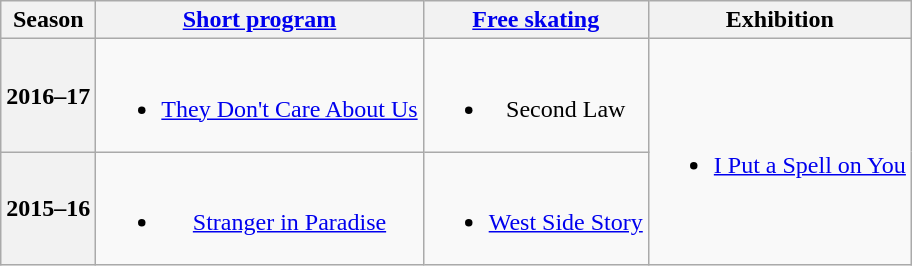<table class="wikitable" style="text-align:center">
<tr>
<th>Season</th>
<th><a href='#'>Short program</a></th>
<th><a href='#'>Free skating</a></th>
<th>Exhibition</th>
</tr>
<tr>
<th>2016–17 <br> </th>
<td><br><ul><li><a href='#'>They Don't Care About Us</a> <br></li></ul></td>
<td><br><ul><li>Second Law <br></li></ul></td>
<td rowspan="2"><br><ul><li><a href='#'>I Put a Spell on You</a> <br></li></ul></td>
</tr>
<tr>
<th>2015–16 <br> </th>
<td><br><ul><li><a href='#'>Stranger in Paradise</a> <br></li></ul></td>
<td><br><ul><li><a href='#'>West Side Story</a> <br></li></ul></td>
</tr>
</table>
